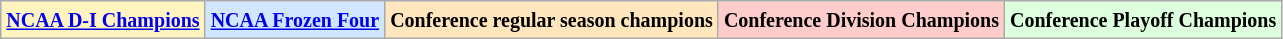<table class="wikitable">
<tr>
<td bgcolor="#FFF3BF"><small><strong><a href='#'>NCAA D-I Champions</a> </strong></small></td>
<td bgcolor="#D0E7FF"><small><strong><a href='#'>NCAA Frozen Four</a></strong></small></td>
<td bgcolor="#FFE6BD"><small><strong>Conference regular season champions</strong></small></td>
<td bgcolor="#FFCCCC"><small><strong>Conference Division Champions</strong></small></td>
<td bgcolor="#ddffdd"><small><strong>Conference Playoff Champions</strong></small></td>
</tr>
</table>
